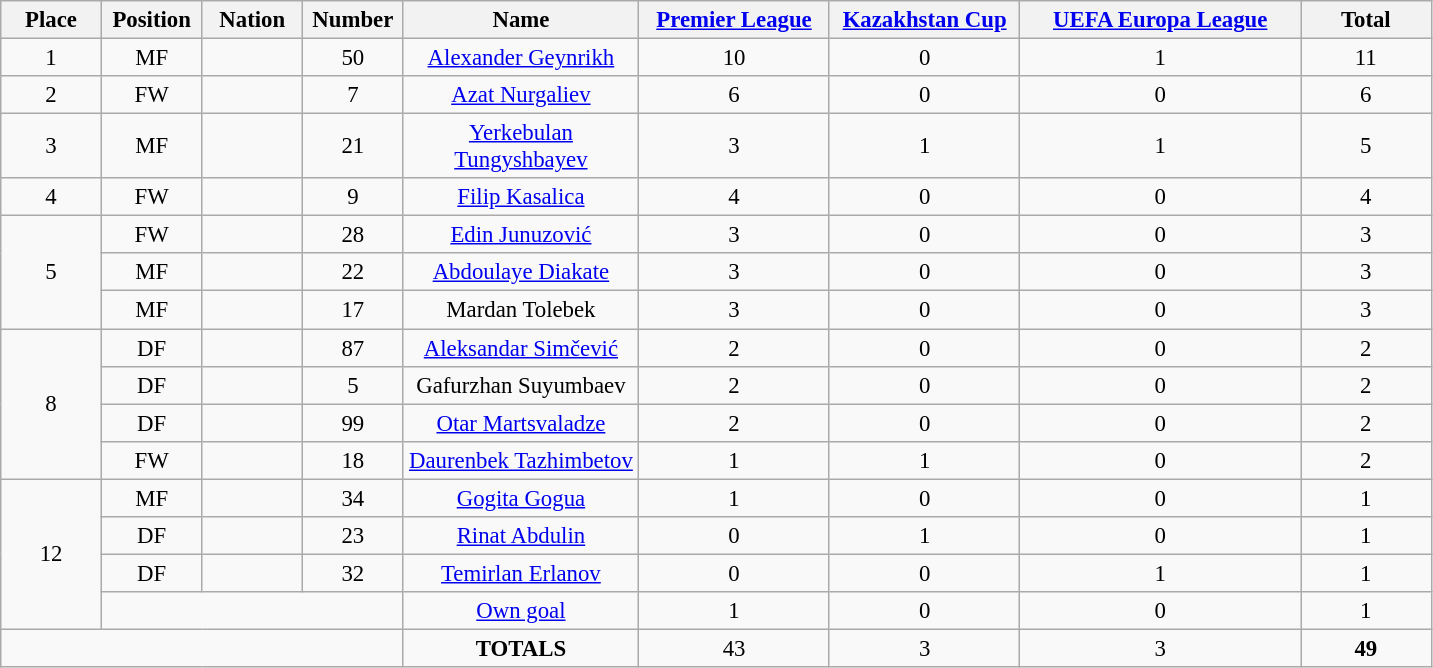<table class="wikitable" style="font-size: 95%; text-align: center;">
<tr>
<th width=60>Place</th>
<th width=60>Position</th>
<th width=60>Nation</th>
<th width=60>Number</th>
<th width=150>Name</th>
<th width=120><a href='#'>Premier League</a></th>
<th width=120><a href='#'>Kazakhstan Cup</a></th>
<th width=180><a href='#'>UEFA Europa League</a></th>
<th width=80>Total</th>
</tr>
<tr>
<td>1</td>
<td>MF</td>
<td></td>
<td>50</td>
<td><a href='#'>Alexander Geynrikh</a></td>
<td>10</td>
<td>0</td>
<td>1</td>
<td>11</td>
</tr>
<tr>
<td>2</td>
<td>FW</td>
<td></td>
<td>7</td>
<td><a href='#'>Azat Nurgaliev</a></td>
<td>6</td>
<td>0</td>
<td>0</td>
<td>6</td>
</tr>
<tr>
<td>3</td>
<td>MF</td>
<td></td>
<td>21</td>
<td><a href='#'>Yerkebulan Tungyshbayev</a></td>
<td>3</td>
<td>1</td>
<td>1</td>
<td>5</td>
</tr>
<tr>
<td>4</td>
<td>FW</td>
<td></td>
<td>9</td>
<td><a href='#'>Filip Kasalica</a></td>
<td>4</td>
<td>0</td>
<td>0</td>
<td>4</td>
</tr>
<tr>
<td rowspan=3>5</td>
<td>FW</td>
<td></td>
<td>28</td>
<td><a href='#'>Edin Junuzović</a></td>
<td>3</td>
<td>0</td>
<td>0</td>
<td>3</td>
</tr>
<tr>
<td>MF</td>
<td></td>
<td>22</td>
<td><a href='#'>Abdoulaye Diakate</a></td>
<td>3</td>
<td>0</td>
<td>0</td>
<td>3</td>
</tr>
<tr>
<td>MF</td>
<td></td>
<td>17</td>
<td>Mardan Tolebek</td>
<td>3</td>
<td>0</td>
<td>0</td>
<td>3</td>
</tr>
<tr>
<td rowspan=4>8</td>
<td>DF</td>
<td></td>
<td>87</td>
<td><a href='#'>Aleksandar Simčević</a></td>
<td>2</td>
<td>0</td>
<td>0</td>
<td>2</td>
</tr>
<tr>
<td>DF</td>
<td></td>
<td>5</td>
<td>Gafurzhan Suyumbaev</td>
<td>2</td>
<td>0</td>
<td>0</td>
<td>2</td>
</tr>
<tr>
<td>DF</td>
<td></td>
<td>99</td>
<td><a href='#'>Otar Martsvaladze</a></td>
<td>2</td>
<td>0</td>
<td>0</td>
<td>2</td>
</tr>
<tr>
<td>FW</td>
<td></td>
<td>18</td>
<td><a href='#'>Daurenbek Tazhimbetov</a></td>
<td>1</td>
<td>1</td>
<td>0</td>
<td>2</td>
</tr>
<tr>
<td rowspan=4>12</td>
<td>MF</td>
<td></td>
<td>34</td>
<td><a href='#'>Gogita Gogua</a></td>
<td>1</td>
<td>0</td>
<td>0</td>
<td>1</td>
</tr>
<tr>
<td>DF</td>
<td></td>
<td>23</td>
<td><a href='#'>Rinat Abdulin</a></td>
<td>0</td>
<td>1</td>
<td>0</td>
<td>1</td>
</tr>
<tr>
<td>DF</td>
<td></td>
<td>32</td>
<td><a href='#'>Temirlan Erlanov</a></td>
<td>0</td>
<td>0</td>
<td>1</td>
<td>1</td>
</tr>
<tr>
<td colspan=3></td>
<td><a href='#'>Own goal</a></td>
<td>1</td>
<td>0</td>
<td>0</td>
<td>1</td>
</tr>
<tr>
<td colspan=4></td>
<td><strong>TOTALS</strong></td>
<td>43</td>
<td>3</td>
<td>3</td>
<td><strong>49</strong></td>
</tr>
</table>
